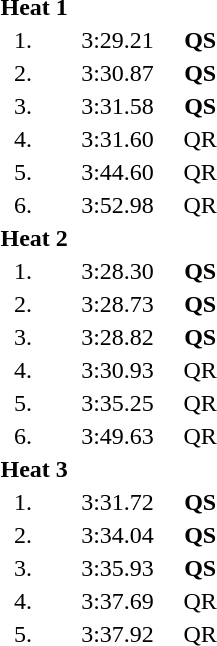<table style="text-align:center">
<tr>
<td colspan=4 align=left><strong>Heat 1</strong></td>
</tr>
<tr>
<td width=30>1.</td>
<td align=left></td>
<td width=80>3:29.21</td>
<td><strong>QS</strong></td>
</tr>
<tr>
<td>2.</td>
<td align=left></td>
<td>3:30.87</td>
<td><strong>QS</strong></td>
</tr>
<tr>
<td>3.</td>
<td align=left></td>
<td>3:31.58</td>
<td><strong>QS</strong></td>
</tr>
<tr>
<td>4.</td>
<td align=left></td>
<td>3:31.60</td>
<td>QR</td>
</tr>
<tr>
<td>5.</td>
<td align=left></td>
<td>3:44.60</td>
<td>QR</td>
</tr>
<tr>
<td>6.</td>
<td align=left></td>
<td>3:52.98</td>
<td>QR</td>
</tr>
<tr>
<td colspan=4 align=left><strong>Heat 2</strong></td>
</tr>
<tr>
<td>1.</td>
<td align=left></td>
<td>3:28.30</td>
<td><strong>QS</strong></td>
</tr>
<tr>
<td>2.</td>
<td align=left></td>
<td>3:28.73</td>
<td><strong>QS</strong></td>
</tr>
<tr>
<td>3.</td>
<td align=left></td>
<td>3:28.82</td>
<td><strong>QS</strong></td>
</tr>
<tr>
<td>4.</td>
<td align=left></td>
<td>3:30.93</td>
<td>QR</td>
</tr>
<tr>
<td>5.</td>
<td align=left></td>
<td>3:35.25</td>
<td>QR</td>
</tr>
<tr>
<td>6.</td>
<td align=left></td>
<td>3:49.63</td>
<td>QR</td>
</tr>
<tr>
<td colspan=4 align=left><strong>Heat 3</strong></td>
</tr>
<tr>
<td>1.</td>
<td align=left></td>
<td>3:31.72</td>
<td><strong>QS</strong></td>
</tr>
<tr>
<td>2.</td>
<td align=left></td>
<td>3:34.04</td>
<td><strong>QS</strong></td>
</tr>
<tr>
<td>3.</td>
<td align=left></td>
<td>3:35.93</td>
<td><strong>QS</strong></td>
</tr>
<tr>
<td>4.</td>
<td align=left></td>
<td>3:37.69</td>
<td>QR</td>
</tr>
<tr>
<td>5.</td>
<td align=left></td>
<td>3:37.92</td>
<td>QR</td>
</tr>
</table>
